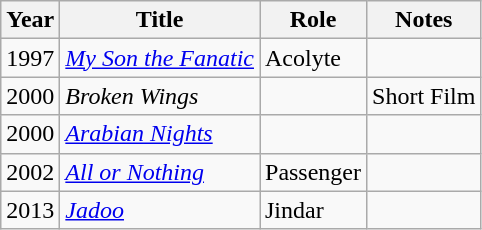<table class="wikitable sortable">
<tr>
<th>Year</th>
<th>Title</th>
<th>Role</th>
<th>Notes</th>
</tr>
<tr>
<td>1997</td>
<td><a href='#'><em>My Son the Fanatic</em></a></td>
<td>Acolyte</td>
<td></td>
</tr>
<tr>
<td>2000</td>
<td><em>Broken Wings</em></td>
<td></td>
<td>Short Film</td>
</tr>
<tr>
<td>2000</td>
<td><em><a href='#'>Arabian Nights</a></em></td>
<td></td>
<td></td>
</tr>
<tr>
<td>2002</td>
<td><a href='#'><em>All or Nothing</em></a></td>
<td>Passenger</td>
<td></td>
</tr>
<tr>
<td>2013</td>
<td><a href='#'><em>Jadoo</em></a></td>
<td>Jindar</td>
<td></td>
</tr>
</table>
